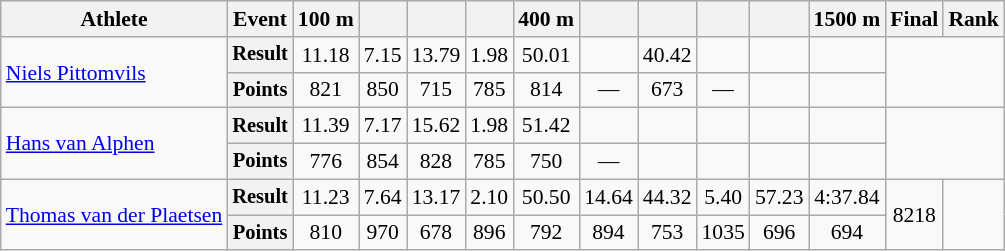<table class="wikitable" style="font-size:90%;">
<tr>
<th>Athlete</th>
<th>Event</th>
<th>100 m</th>
<th></th>
<th></th>
<th></th>
<th>400 m</th>
<th></th>
<th></th>
<th></th>
<th></th>
<th>1500 m</th>
<th>Final</th>
<th>Rank</th>
</tr>
<tr align=center>
<td style="text-align:left;" rowspan="2"><a href='#'>Niels Pittomvils</a></td>
<th style="font-size:95%">Result</th>
<td>11.18</td>
<td>7.15</td>
<td>13.79</td>
<td>1.98</td>
<td>50.01 <strong></strong></td>
<td></td>
<td>40.42</td>
<td></td>
<td></td>
<td></td>
<td rowspan="2" colspan=2></td>
</tr>
<tr align=center>
<th style="font-size:95%">Points</th>
<td>821</td>
<td>850</td>
<td>715</td>
<td>785</td>
<td>814</td>
<td>—</td>
<td>673</td>
<td>—</td>
<td></td>
<td></td>
</tr>
<tr align=center>
<td style="text-align:left;" rowspan="2"><a href='#'>Hans van Alphen</a></td>
<th style="font-size:95%">Result</th>
<td>11.39</td>
<td>7.17</td>
<td>15.62 <strong></strong></td>
<td>1.98</td>
<td>51.42</td>
<td></td>
<td></td>
<td></td>
<td></td>
<td></td>
<td rowspan="2" colspan=2></td>
</tr>
<tr align=center>
<th style="font-size:95%">Points</th>
<td>776</td>
<td>854</td>
<td>828</td>
<td>785</td>
<td>750</td>
<td>—</td>
<td></td>
<td></td>
<td></td>
<td></td>
</tr>
<tr align=center>
<td style="text-align:left;" rowspan="2"><a href='#'>Thomas van der Plaetsen</a></td>
<th style="font-size:95%">Result</th>
<td>11.23</td>
<td>7.64</td>
<td>13.17</td>
<td>2.10 <strong></strong></td>
<td>50.50</td>
<td>14.64</td>
<td>44.32</td>
<td>5.40</td>
<td>57.23</td>
<td>4:37.84</td>
<td rowspan="2">8218</td>
<td rowspan="2"></td>
</tr>
<tr align=center>
<th style="font-size:95%">Points</th>
<td>810</td>
<td>970</td>
<td>678</td>
<td>896</td>
<td>792</td>
<td>894</td>
<td>753</td>
<td>1035</td>
<td>696</td>
<td>694</td>
</tr>
</table>
